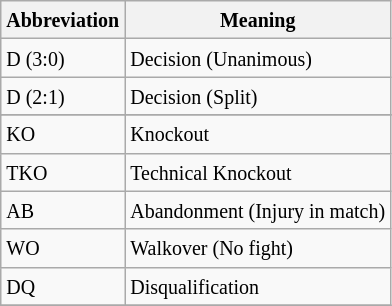<table class="wikitable">
<tr>
<th><small>Abbreviation</small></th>
<th><small>Meaning</small></th>
</tr>
<tr>
<td><small>D (3:0)</small></td>
<td><small>Decision (Unanimous)</small></td>
</tr>
<tr>
<td><small>D (2:1)</small></td>
<td><small>Decision (Split)</small></td>
</tr>
<tr>
</tr>
<tr>
<td><small>KO</small></td>
<td><small>Knockout</small></td>
</tr>
<tr>
<td><small>TKO</small></td>
<td><small>Technical Knockout</small></td>
</tr>
<tr>
<td><small>AB</small></td>
<td><small>Abandonment (Injury in match)</small></td>
</tr>
<tr>
<td><small>WO</small></td>
<td><small>Walkover (No fight)</small></td>
</tr>
<tr>
<td><small>DQ</small></td>
<td><small>Disqualification</small></td>
</tr>
<tr>
</tr>
</table>
